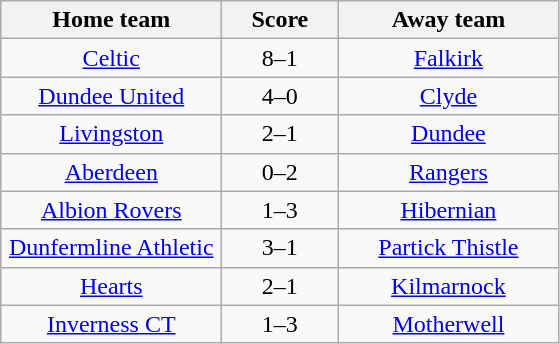<table class="wikitable" style="text-align: center">
<tr>
<th width=140>Home team</th>
<th width=70>Score</th>
<th width=140>Away team</th>
</tr>
<tr>
<td><a href='#'>Celtic</a></td>
<td>8–1</td>
<td><a href='#'>Falkirk</a></td>
</tr>
<tr>
<td><a href='#'>Dundee United</a></td>
<td>4–0</td>
<td><a href='#'>Clyde</a></td>
</tr>
<tr>
<td><a href='#'>Livingston</a></td>
<td>2–1</td>
<td><a href='#'>Dundee</a></td>
</tr>
<tr>
<td><a href='#'>Aberdeen</a></td>
<td>0–2</td>
<td><a href='#'>Rangers</a></td>
</tr>
<tr>
<td><a href='#'>Albion Rovers</a></td>
<td>1–3</td>
<td><a href='#'>Hibernian</a></td>
</tr>
<tr>
<td><a href='#'>Dunfermline Athletic</a></td>
<td>3–1</td>
<td><a href='#'>Partick Thistle</a></td>
</tr>
<tr>
<td><a href='#'>Hearts</a></td>
<td>2–1</td>
<td><a href='#'>Kilmarnock</a></td>
</tr>
<tr>
<td><a href='#'>Inverness CT</a></td>
<td>1–3</td>
<td><a href='#'>Motherwell</a></td>
</tr>
</table>
